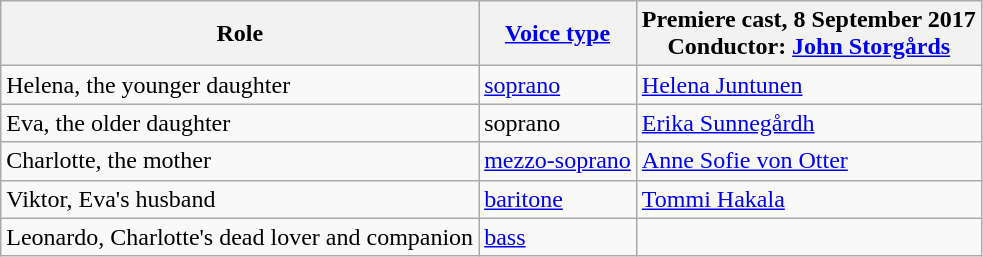<table class="wikitable">
<tr>
<th>Role</th>
<th><a href='#'>Voice type</a></th>
<th>Premiere cast, 8 September 2017<br>Conductor: <a href='#'>John Storgårds</a></th>
</tr>
<tr>
<td>Helena, the younger daughter</td>
<td><a href='#'>soprano</a></td>
<td><a href='#'>Helena Juntunen</a></td>
</tr>
<tr>
<td>Eva, the older daughter</td>
<td>soprano</td>
<td><a href='#'>Erika Sunnegårdh</a></td>
</tr>
<tr>
<td>Charlotte, the mother</td>
<td><a href='#'>mezzo-soprano</a></td>
<td><a href='#'>Anne Sofie von Otter</a></td>
</tr>
<tr>
<td>Viktor, Eva's husband</td>
<td><a href='#'>baritone</a></td>
<td><a href='#'>Tommi Hakala</a></td>
</tr>
<tr>
<td>Leonardo, Charlotte's dead lover and companion</td>
<td><a href='#'>bass</a></td>
<td></td>
</tr>
</table>
